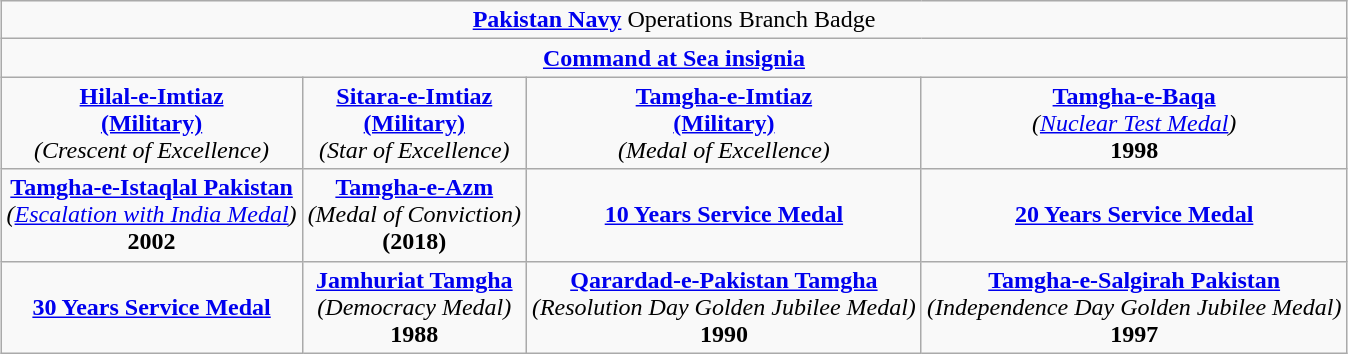<table class="wikitable" style="margin:1em auto; text-align:center;">
<tr>
<td colspan="4"><strong><a href='#'>Pakistan Navy</a></strong> Operations Branch Badge</td>
</tr>
<tr>
<td colspan="4"><strong><a href='#'>Command at Sea insignia</a></strong></td>
</tr>
<tr>
<td><strong><a href='#'>Hilal-e-Imtiaz</a></strong><br><strong><a href='#'>(Military)</a></strong><br><em>(Crescent of Excellence)</em></td>
<td><strong><a href='#'>Sitara-e-Imtiaz</a></strong><br><strong><a href='#'>(Military)</a></strong><br><em>(Star of Excellence)</em></td>
<td><strong><a href='#'>Tamgha-e-Imtiaz</a></strong><br><strong><a href='#'>(Military)</a></strong><br><em>(Medal of Excellence)</em></td>
<td colspan="2"><strong><a href='#'>Tamgha-e-Baqa</a></strong><br><em>(<a href='#'>Nuclear Test Medal</a>)</em><br><strong>1998</strong></td>
</tr>
<tr>
<td><strong><a href='#'>Tamgha-e-Istaqlal Pakistan</a></strong><br><em>(<a href='#'>Escalation with India Medal</a>)</em><br><strong>2002</strong></td>
<td><strong><a href='#'>Tamgha-e-Azm</a></strong><br><em>(Medal of Conviction)</em><br><strong>(2018)</strong></td>
<td><strong><a href='#'>10 Years Service Medal</a></strong></td>
<td><strong><a href='#'>20 Years Service Medal</a></strong></td>
</tr>
<tr>
<td><strong><a href='#'>30 Years Service Medal</a></strong></td>
<td><strong><a href='#'>Jamhuriat Tamgha</a></strong><br><em>(Democracy Medal)</em><br><strong>1988</strong></td>
<td><strong><a href='#'>Qarardad-e-Pakistan Tamgha</a></strong><br><em>(Resolution Day</em> <em>Golden Jubilee Medal)</em><br><strong>1990</strong></td>
<td><strong><a href='#'>Tamgha-e-Salgirah Pakistan</a></strong><br><em>(Independence Day</em> <em>Golden Jubilee Medal)</em><br><strong>1997</strong></td>
</tr>
</table>
